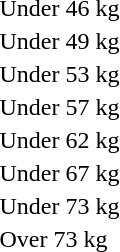<table>
<tr>
<td>Under 46 kg</td>
<td></td>
<td></td>
<td><br></td>
</tr>
<tr>
<td>Under 49 kg</td>
<td></td>
<td></td>
<td><br></td>
</tr>
<tr>
<td>Under 53 kg</td>
<td></td>
<td></td>
<td><br></td>
</tr>
<tr>
<td>Under 57 kg</td>
<td></td>
<td></td>
<td><br></td>
</tr>
<tr>
<td>Under 62 kg</td>
<td></td>
<td></td>
<td><br></td>
</tr>
<tr>
<td>Under 67 kg</td>
<td></td>
<td></td>
<td><br></td>
</tr>
<tr>
<td>Under 73 kg</td>
<td></td>
<td></td>
<td><br></td>
</tr>
<tr>
<td>Over 73 kg</td>
<td></td>
<td></td>
<td><br></td>
</tr>
<tr>
</tr>
</table>
